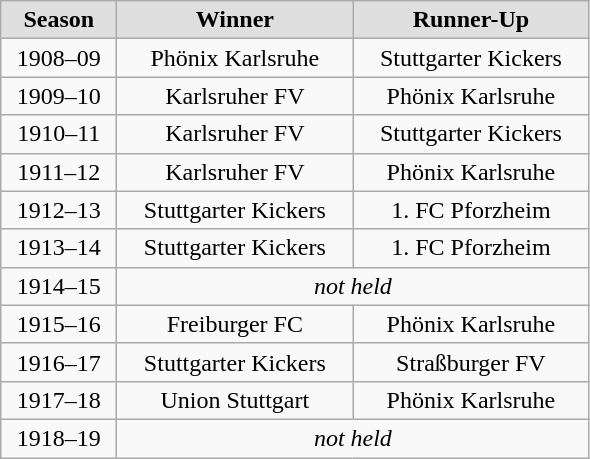<table class="wikitable">
<tr align="center" style="background:#dfdfdf">
<td width="70"><strong>Season</strong></td>
<td width="150"><strong>Winner</strong></td>
<td width="150"><strong>Runner-Up</strong></td>
</tr>
<tr align="center">
<td>1908–09</td>
<td>Phönix Karlsruhe</td>
<td>Stuttgarter Kickers</td>
</tr>
<tr align="center">
<td>1909–10</td>
<td>Karlsruher FV</td>
<td>Phönix Karlsruhe</td>
</tr>
<tr align="center">
<td>1910–11</td>
<td>Karlsruher FV</td>
<td>Stuttgarter Kickers</td>
</tr>
<tr align="center">
<td>1911–12</td>
<td>Karlsruher FV</td>
<td>Phönix Karlsruhe</td>
</tr>
<tr align="center">
<td>1912–13</td>
<td>Stuttgarter Kickers</td>
<td>1. FC Pforzheim</td>
</tr>
<tr align="center">
<td>1913–14</td>
<td>Stuttgarter Kickers</td>
<td>1. FC Pforzheim</td>
</tr>
<tr align="center">
<td>1914–15</td>
<td colspan=2><em>not held</em></td>
</tr>
<tr align="center">
<td>1915–16</td>
<td>Freiburger FC</td>
<td>Phönix Karlsruhe</td>
</tr>
<tr align="center">
<td>1916–17</td>
<td>Stuttgarter Kickers</td>
<td>Straßburger FV</td>
</tr>
<tr align="center">
<td>1917–18</td>
<td>Union Stuttgart</td>
<td>Phönix Karlsruhe</td>
</tr>
<tr align="center">
<td>1918–19</td>
<td colspan=2><em>not held</em></td>
</tr>
</table>
